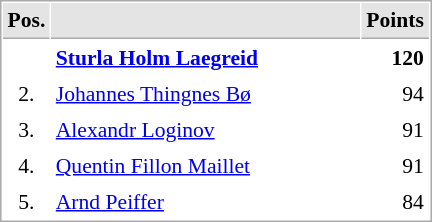<table cellspacing="1" cellpadding="3" style="border:1px solid #AAAAAA;font-size:90%">
<tr bgcolor="#E4E4E4">
<th style="border-bottom:1px solid #AAAAAA" width=10>Pos.</th>
<th style="border-bottom:1px solid #AAAAAA" width=200></th>
<th style="border-bottom:1px solid #AAAAAA" width=20>Points</th>
</tr>
<tr>
<td align="center"><strong><span>  </span></strong></td>
<td> <strong><a href='#'>Sturla Holm Laegreid</a></strong></td>
<td align="right"><strong>120</strong></td>
</tr>
<tr>
<td align="center">2.</td>
<td> <a href='#'>Johannes Thingnes Bø</a></td>
<td align="right">94</td>
</tr>
<tr>
<td align="center">3.</td>
<td> <a href='#'>Alexandr Loginov</a></td>
<td align="right">91</td>
</tr>
<tr>
<td align="center">4.</td>
<td> <a href='#'>Quentin Fillon Maillet</a></td>
<td align="right">91</td>
</tr>
<tr>
<td align="center">5.</td>
<td> <a href='#'>Arnd Peiffer</a></td>
<td align="right">84</td>
</tr>
</table>
